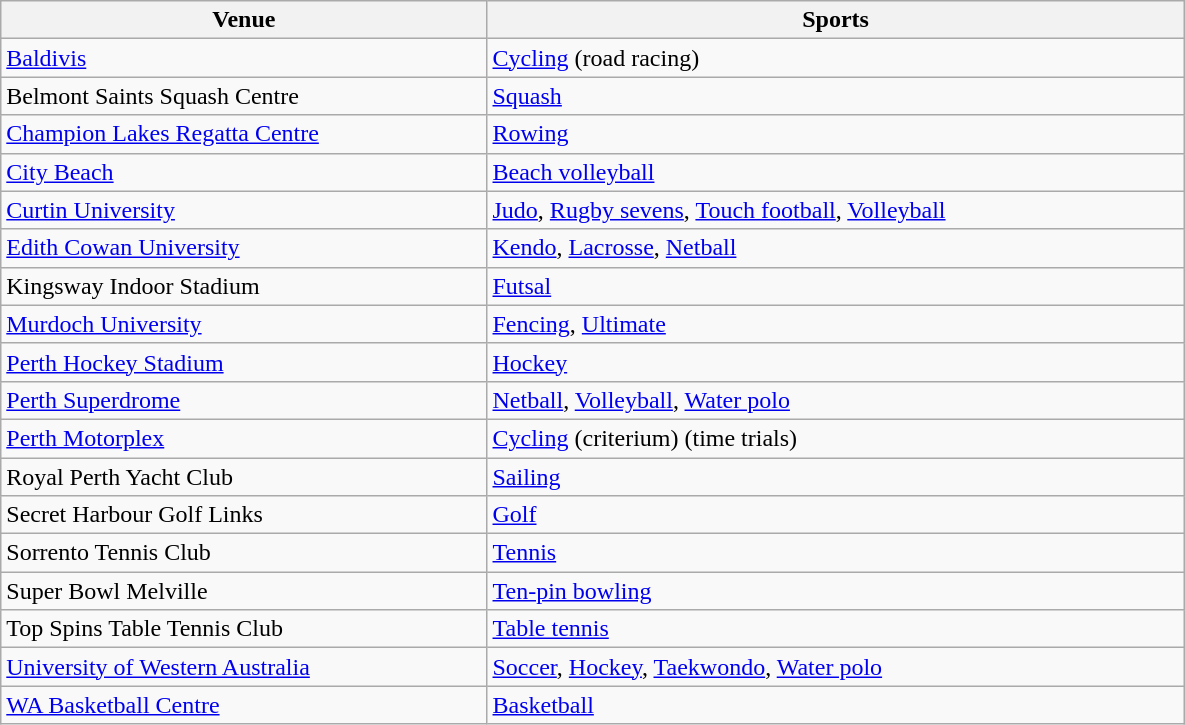<table class="wikitable sortable" style="width:790px;">
<tr>
<th rowspan="1">Venue</th>
<th colspan="1" class="unsortable">Sports</th>
</tr>
<tr>
<td><a href='#'>Baldivis</a></td>
<td><a href='#'>Cycling</a> (road racing)</td>
</tr>
<tr>
<td>Belmont Saints Squash Centre</td>
<td><a href='#'>Squash</a></td>
</tr>
<tr>
<td><a href='#'>Champion Lakes Regatta Centre</a></td>
<td><a href='#'>Rowing</a></td>
</tr>
<tr>
<td><a href='#'>City Beach</a></td>
<td><a href='#'>Beach volleyball</a></td>
</tr>
<tr>
<td><a href='#'>Curtin University</a></td>
<td><a href='#'>Judo</a>, <a href='#'>Rugby sevens</a>, <a href='#'>Touch football</a>, <a href='#'>Volleyball</a></td>
</tr>
<tr>
<td><a href='#'>Edith Cowan University</a></td>
<td><a href='#'>Kendo</a>, <a href='#'>Lacrosse</a>, <a href='#'>Netball</a></td>
</tr>
<tr>
<td>Kingsway Indoor Stadium</td>
<td><a href='#'>Futsal</a></td>
</tr>
<tr>
<td><a href='#'>Murdoch University</a></td>
<td><a href='#'>Fencing</a>, <a href='#'>Ultimate</a></td>
</tr>
<tr>
<td><a href='#'>Perth Hockey Stadium</a></td>
<td><a href='#'>Hockey</a></td>
</tr>
<tr>
<td><a href='#'>Perth Superdrome</a></td>
<td><a href='#'>Netball</a>, <a href='#'>Volleyball</a>, <a href='#'>Water polo</a></td>
</tr>
<tr>
<td><a href='#'>Perth Motorplex</a></td>
<td><a href='#'>Cycling</a> (criterium) (time trials)</td>
</tr>
<tr>
<td>Royal Perth Yacht Club</td>
<td><a href='#'>Sailing</a></td>
</tr>
<tr>
<td>Secret Harbour Golf Links</td>
<td><a href='#'>Golf</a></td>
</tr>
<tr>
<td>Sorrento Tennis Club</td>
<td><a href='#'>Tennis</a></td>
</tr>
<tr>
<td>Super Bowl Melville</td>
<td><a href='#'>Ten-pin bowling</a></td>
</tr>
<tr>
<td>Top Spins Table Tennis Club</td>
<td><a href='#'>Table tennis</a></td>
</tr>
<tr>
<td><a href='#'>University of Western Australia</a></td>
<td><a href='#'>Soccer</a>, <a href='#'>Hockey</a>, <a href='#'>Taekwondo</a>, <a href='#'>Water polo</a></td>
</tr>
<tr>
<td><a href='#'>WA Basketball Centre</a></td>
<td><a href='#'>Basketball</a></td>
</tr>
</table>
